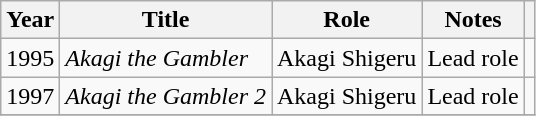<table class="wikitable">
<tr>
<th>Year</th>
<th>Title</th>
<th>Role</th>
<th>Notes</th>
<th></th>
</tr>
<tr>
<td>1995</td>
<td><em>Akagi the Gambler</em></td>
<td>Akagi Shigeru</td>
<td>Lead role</td>
<td></td>
</tr>
<tr>
<td>1997</td>
<td><em>Akagi the Gambler 2</em></td>
<td>Akagi Shigeru</td>
<td>Lead role</td>
<td></td>
</tr>
<tr>
</tr>
</table>
